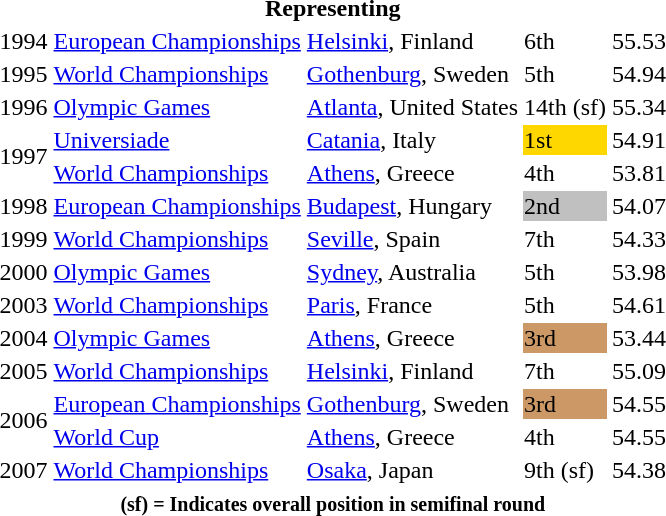<table>
<tr>
<th colspan=6>Representing </th>
</tr>
<tr>
<td>1994</td>
<td><a href='#'>European Championships</a></td>
<td><a href='#'>Helsinki</a>, Finland</td>
<td>6th</td>
<td>55.53</td>
</tr>
<tr>
<td>1995</td>
<td><a href='#'>World Championships</a></td>
<td><a href='#'>Gothenburg</a>, Sweden</td>
<td>5th</td>
<td>54.94</td>
</tr>
<tr>
<td>1996</td>
<td><a href='#'>Olympic Games</a></td>
<td><a href='#'>Atlanta</a>, United States</td>
<td>14th (sf)</td>
<td>55.34</td>
</tr>
<tr>
<td rowspan=2>1997</td>
<td><a href='#'>Universiade</a></td>
<td><a href='#'>Catania</a>, Italy</td>
<td bgcolor=gold>1st</td>
<td>54.91</td>
</tr>
<tr>
<td><a href='#'>World Championships</a></td>
<td><a href='#'>Athens</a>, Greece</td>
<td>4th</td>
<td>53.81</td>
</tr>
<tr>
<td>1998</td>
<td><a href='#'>European Championships</a></td>
<td><a href='#'>Budapest</a>, Hungary</td>
<td bgcolor=silver>2nd</td>
<td>54.07</td>
</tr>
<tr>
<td>1999</td>
<td><a href='#'>World Championships</a></td>
<td><a href='#'>Seville</a>, Spain</td>
<td>7th</td>
<td>54.33</td>
</tr>
<tr>
<td>2000</td>
<td><a href='#'>Olympic Games</a></td>
<td><a href='#'>Sydney</a>, Australia</td>
<td>5th</td>
<td>53.98</td>
</tr>
<tr>
<td>2003</td>
<td><a href='#'>World Championships</a></td>
<td><a href='#'>Paris</a>, France</td>
<td>5th</td>
<td>54.61</td>
</tr>
<tr>
<td>2004</td>
<td><a href='#'>Olympic Games</a></td>
<td><a href='#'>Athens</a>, Greece</td>
<td bgcolor=cc9966>3rd</td>
<td>53.44</td>
</tr>
<tr>
<td>2005</td>
<td><a href='#'>World Championships</a></td>
<td><a href='#'>Helsinki</a>, Finland</td>
<td>7th</td>
<td>55.09</td>
</tr>
<tr>
<td rowspan=2>2006</td>
<td><a href='#'>European Championships</a></td>
<td><a href='#'>Gothenburg</a>, Sweden</td>
<td bgcolor=cc9966>3rd</td>
<td>54.55</td>
</tr>
<tr>
<td><a href='#'>World Cup</a></td>
<td><a href='#'>Athens</a>, Greece</td>
<td>4th</td>
<td>54.55</td>
</tr>
<tr>
<td>2007</td>
<td><a href='#'>World Championships</a></td>
<td><a href='#'>Osaka</a>, Japan</td>
<td>9th (sf)</td>
<td>54.38</td>
</tr>
<tr>
<th colspan=6><small> (sf) = Indicates overall position in semifinal round</small></th>
</tr>
</table>
